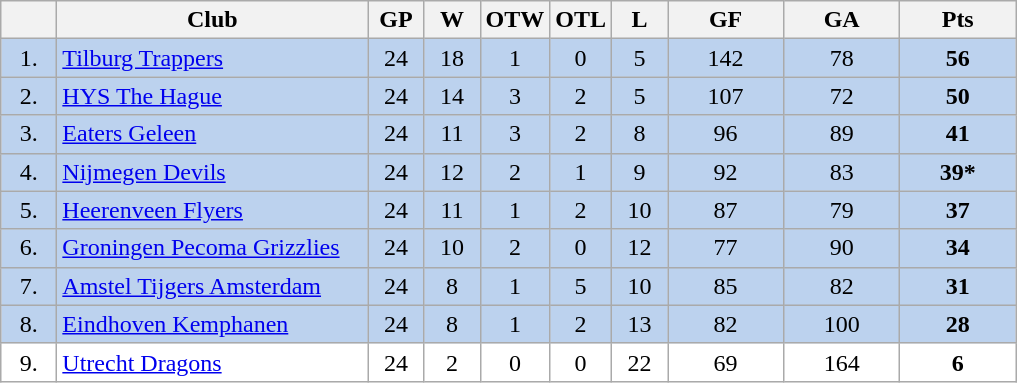<table class="wikitable">
<tr>
<th width="30"></th>
<th width="200">Club</th>
<th width="30">GP</th>
<th width="30">W</th>
<th width="30">OTW</th>
<th width="30">OTL</th>
<th width="30">L</th>
<th width="70">GF</th>
<th width="70">GA</th>
<th width="70">Pts</th>
</tr>
<tr bgcolor="#BCD2EE" align="center">
<td>1.</td>
<td align="left"><a href='#'>Tilburg Trappers</a></td>
<td>24</td>
<td>18</td>
<td>1</td>
<td>0</td>
<td>5</td>
<td>142</td>
<td>78</td>
<td><strong>56</strong></td>
</tr>
<tr bgcolor="#BCD2EE" align="center">
<td>2.</td>
<td align="left"><a href='#'>HYS The Hague</a></td>
<td>24</td>
<td>14</td>
<td>3</td>
<td>2</td>
<td>5</td>
<td>107</td>
<td>72</td>
<td><strong>50</strong></td>
</tr>
<tr bgcolor="#BCD2EE" align="center">
<td>3.</td>
<td align="left"><a href='#'>Eaters Geleen</a></td>
<td>24</td>
<td>11</td>
<td>3</td>
<td>2</td>
<td>8</td>
<td>96</td>
<td>89</td>
<td><strong>41</strong></td>
</tr>
<tr bgcolor="#BCD2EE" align="center">
<td>4.</td>
<td align="left"><a href='#'>Nijmegen Devils</a></td>
<td>24</td>
<td>12</td>
<td>2</td>
<td>1</td>
<td>9</td>
<td>92</td>
<td>83</td>
<td><strong>39*</strong></td>
</tr>
<tr bgcolor="#BCD2EE" align="center">
<td>5.</td>
<td align="left"><a href='#'>Heerenveen Flyers</a></td>
<td>24</td>
<td>11</td>
<td>1</td>
<td>2</td>
<td>10</td>
<td>87</td>
<td>79</td>
<td><strong>37</strong></td>
</tr>
<tr bgcolor="#BCD2EE" align="center">
<td>6.</td>
<td align="left"><a href='#'>Groningen Pecoma Grizzlies</a></td>
<td>24</td>
<td>10</td>
<td>2</td>
<td>0</td>
<td>12</td>
<td>77</td>
<td>90</td>
<td><strong>34</strong></td>
</tr>
<tr bgcolor="#BCD2EE" align="center">
<td>7.</td>
<td align="left"><a href='#'>Amstel Tijgers Amsterdam</a></td>
<td>24</td>
<td>8</td>
<td>1</td>
<td>5</td>
<td>10</td>
<td>85</td>
<td>82</td>
<td><strong>31</strong></td>
</tr>
<tr bgcolor="#BCD2EE" align="center">
<td>8.</td>
<td align="left"><a href='#'>Eindhoven Kemphanen</a></td>
<td>24</td>
<td>8</td>
<td>1</td>
<td>2</td>
<td>13</td>
<td>82</td>
<td>100</td>
<td><strong>28</strong></td>
</tr>
<tr bgcolor="#FFFFFF" align="center">
<td>9.</td>
<td align="left"><a href='#'>Utrecht Dragons</a></td>
<td>24</td>
<td>2</td>
<td>0</td>
<td>0</td>
<td>22</td>
<td>69</td>
<td>164</td>
<td><strong>6</strong></td>
</tr>
</table>
